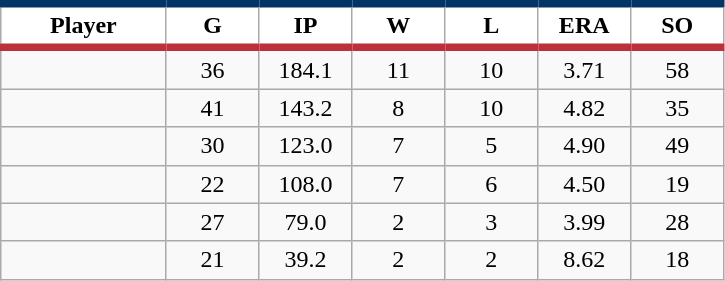<table class="wikitable sortable">
<tr>
<th style="background:#FFFFFF; border-top:#023465 5px solid; border-bottom:#ba313c 5px solid;" width="16%">Player</th>
<th style="background:#FFFFFF; border-top:#023465 5px solid; border-bottom:#ba313c 5px solid;" width="9%">G</th>
<th style="background:#FFFFFF; border-top:#023465 5px solid; border-bottom:#ba313c 5px solid;" width="9%">IP</th>
<th style="background:#FFFFFF; border-top:#023465 5px solid; border-bottom:#ba313c 5px solid;" width="9%">W</th>
<th style="background:#FFFFFF; border-top:#023465 5px solid; border-bottom:#ba313c 5px solid;" width="9%">L</th>
<th style="background:#FFFFFF; border-top:#023465 5px solid; border-bottom:#ba313c 5px solid;" width="9%">ERA</th>
<th style="background:#FFFFFF; border-top:#023465 5px solid; border-bottom:#ba313c 5px solid;" width="9%">SO</th>
</tr>
<tr align="center">
<td></td>
<td>36</td>
<td>184.1</td>
<td>11</td>
<td>10</td>
<td>3.71</td>
<td>58</td>
</tr>
<tr align="center">
<td></td>
<td>41</td>
<td>143.2</td>
<td>8</td>
<td>10</td>
<td>4.82</td>
<td>35</td>
</tr>
<tr align="center">
<td></td>
<td>30</td>
<td>123.0</td>
<td>7</td>
<td>5</td>
<td>4.90</td>
<td>49</td>
</tr>
<tr align="center">
<td></td>
<td>22</td>
<td>108.0</td>
<td>7</td>
<td>6</td>
<td>4.50</td>
<td>19</td>
</tr>
<tr align="center">
<td></td>
<td>27</td>
<td>79.0</td>
<td>2</td>
<td>3</td>
<td>3.99</td>
<td>28</td>
</tr>
<tr align="center">
<td></td>
<td>21</td>
<td>39.2</td>
<td>2</td>
<td>2</td>
<td>8.62</td>
<td>18</td>
</tr>
</table>
